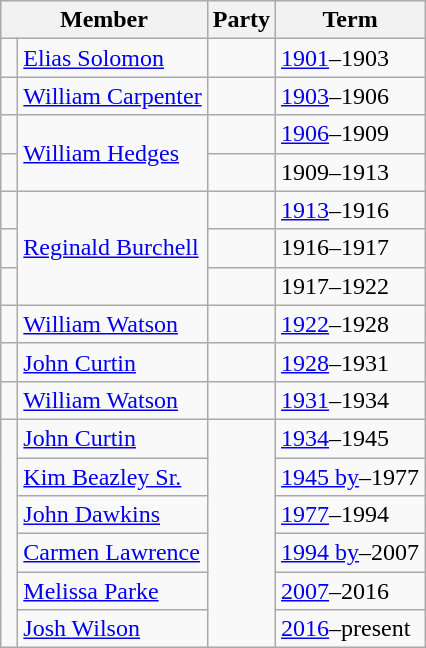<table class="wikitable">
<tr>
<th colspan="2">Member</th>
<th>Party</th>
<th>Term</th>
</tr>
<tr>
<td> </td>
<td><a href='#'>Elias Solomon</a></td>
<td></td>
<td><a href='#'>1901</a>–1903</td>
</tr>
<tr>
<td> </td>
<td><a href='#'>William Carpenter</a></td>
<td></td>
<td><a href='#'>1903</a>–1906</td>
</tr>
<tr>
<td> </td>
<td rowspan="2"><a href='#'>William Hedges</a></td>
<td></td>
<td><a href='#'>1906</a>–1909</td>
</tr>
<tr>
<td> </td>
<td></td>
<td>1909–1913</td>
</tr>
<tr>
<td> </td>
<td rowspan="3"><a href='#'>Reginald Burchell</a></td>
<td></td>
<td><a href='#'>1913</a>–1916</td>
</tr>
<tr>
<td> </td>
<td></td>
<td>1916–1917</td>
</tr>
<tr>
<td> </td>
<td></td>
<td>1917–1922</td>
</tr>
<tr>
<td> </td>
<td><a href='#'>William Watson</a></td>
<td></td>
<td><a href='#'>1922</a>–1928</td>
</tr>
<tr>
<td> </td>
<td><a href='#'>John Curtin</a></td>
<td></td>
<td><a href='#'>1928</a>–1931</td>
</tr>
<tr>
<td> </td>
<td><a href='#'>William Watson</a></td>
<td></td>
<td><a href='#'>1931</a>–1934</td>
</tr>
<tr>
<td rowspan=6 > </td>
<td><a href='#'>John Curtin</a></td>
<td rowspan=6></td>
<td><a href='#'>1934</a>–1945</td>
</tr>
<tr>
<td><a href='#'>Kim Beazley Sr.</a></td>
<td><a href='#'>1945 by</a>–1977</td>
</tr>
<tr>
<td><a href='#'>John Dawkins</a></td>
<td><a href='#'>1977</a>–1994</td>
</tr>
<tr>
<td><a href='#'>Carmen Lawrence</a></td>
<td><a href='#'>1994 by</a>–2007</td>
</tr>
<tr>
<td><a href='#'>Melissa Parke</a></td>
<td><a href='#'>2007</a>–2016</td>
</tr>
<tr>
<td><a href='#'>Josh Wilson</a></td>
<td><a href='#'>2016</a>–present</td>
</tr>
</table>
